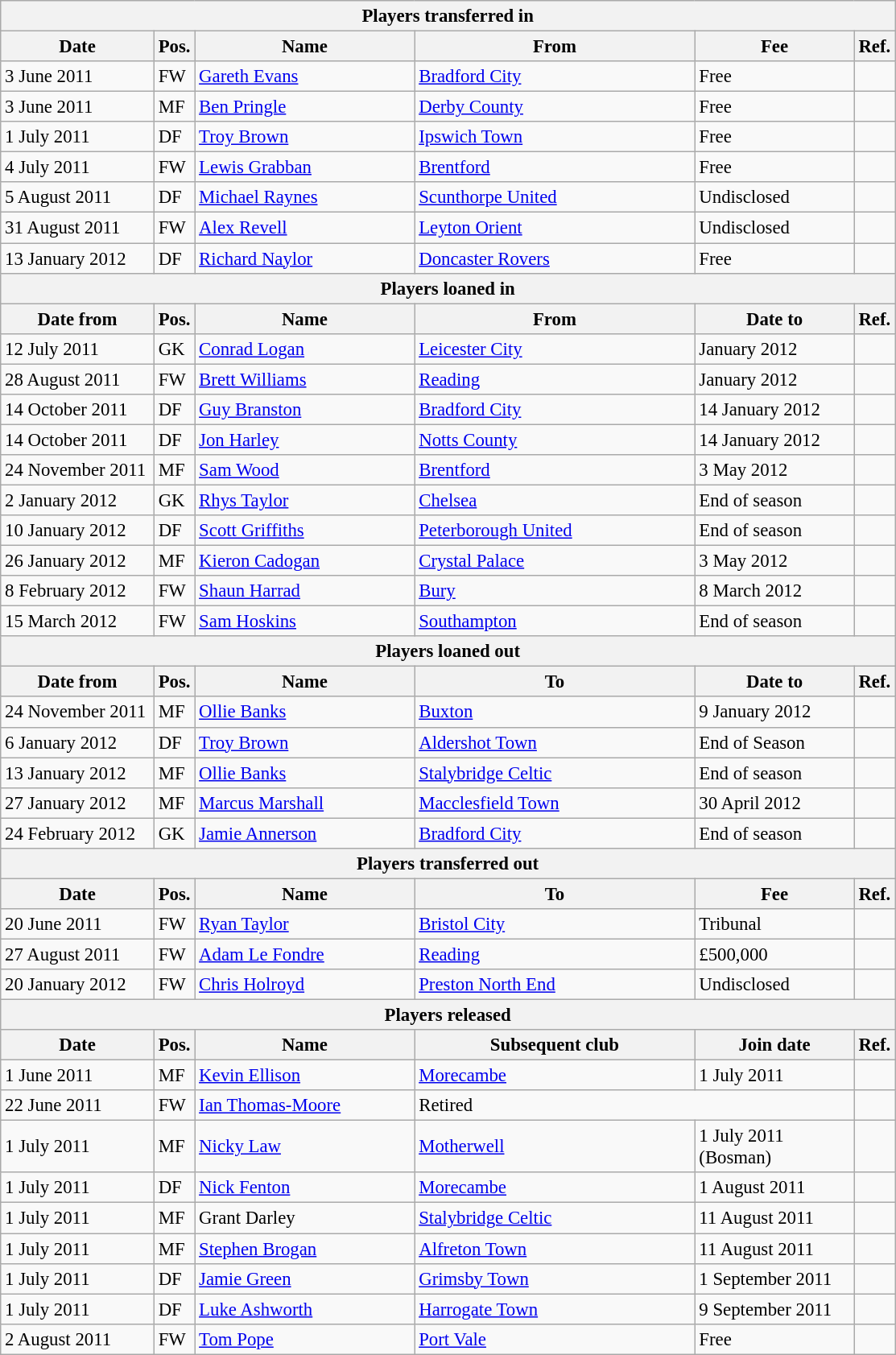<table class="wikitable" style="font-size:95%;">
<tr>
<th colspan="6">Players transferred in</th>
</tr>
<tr>
<th width="120px">Date</th>
<th width="25px">Pos.</th>
<th width="175px">Name</th>
<th width="225px">From</th>
<th width="125px">Fee</th>
<th width="25px">Ref.</th>
</tr>
<tr>
<td>3 June 2011</td>
<td>FW</td>
<td> <a href='#'>Gareth Evans</a></td>
<td> <a href='#'>Bradford City</a></td>
<td>Free</td>
<td></td>
</tr>
<tr>
<td>3 June 2011</td>
<td>MF</td>
<td> <a href='#'>Ben Pringle</a></td>
<td> <a href='#'>Derby County</a></td>
<td>Free</td>
<td></td>
</tr>
<tr>
<td>1 July 2011</td>
<td>DF</td>
<td> <a href='#'>Troy Brown</a></td>
<td> <a href='#'>Ipswich Town</a></td>
<td>Free</td>
<td></td>
</tr>
<tr>
<td>4 July 2011</td>
<td>FW</td>
<td> <a href='#'>Lewis Grabban</a></td>
<td> <a href='#'>Brentford</a></td>
<td>Free</td>
<td></td>
</tr>
<tr>
<td>5 August 2011</td>
<td>DF</td>
<td> <a href='#'>Michael Raynes</a></td>
<td> <a href='#'>Scunthorpe United</a></td>
<td>Undisclosed</td>
<td></td>
</tr>
<tr>
<td>31 August 2011</td>
<td>FW</td>
<td> <a href='#'>Alex Revell</a></td>
<td> <a href='#'>Leyton Orient</a></td>
<td>Undisclosed</td>
<td></td>
</tr>
<tr>
<td>13 January 2012</td>
<td>DF</td>
<td> <a href='#'>Richard Naylor</a></td>
<td> <a href='#'>Doncaster Rovers</a></td>
<td>Free</td>
<td></td>
</tr>
<tr>
<th colspan="6">Players loaned in</th>
</tr>
<tr>
<th>Date from</th>
<th>Pos.</th>
<th>Name</th>
<th>From</th>
<th>Date to</th>
<th>Ref.</th>
</tr>
<tr>
<td>12 July 2011</td>
<td>GK</td>
<td> <a href='#'>Conrad Logan</a></td>
<td> <a href='#'>Leicester City</a></td>
<td>January 2012</td>
<td></td>
</tr>
<tr>
<td>28 August 2011</td>
<td>FW</td>
<td> <a href='#'>Brett Williams</a></td>
<td> <a href='#'>Reading</a></td>
<td>January 2012</td>
<td></td>
</tr>
<tr>
<td>14 October 2011</td>
<td>DF</td>
<td> <a href='#'>Guy Branston</a></td>
<td> <a href='#'>Bradford City</a></td>
<td>14 January 2012</td>
<td></td>
</tr>
<tr>
<td>14 October 2011</td>
<td>DF</td>
<td> <a href='#'>Jon Harley</a></td>
<td> <a href='#'>Notts County</a></td>
<td>14 January 2012</td>
<td></td>
</tr>
<tr>
<td>24 November 2011</td>
<td>MF</td>
<td> <a href='#'>Sam Wood</a></td>
<td> <a href='#'>Brentford</a></td>
<td>3 May 2012</td>
<td></td>
</tr>
<tr>
<td>2 January 2012</td>
<td>GK</td>
<td> <a href='#'>Rhys Taylor</a></td>
<td> <a href='#'>Chelsea</a></td>
<td>End of season</td>
<td></td>
</tr>
<tr>
<td>10 January 2012</td>
<td>DF</td>
<td> <a href='#'>Scott Griffiths</a></td>
<td> <a href='#'>Peterborough United</a></td>
<td>End of season</td>
<td></td>
</tr>
<tr>
<td>26 January 2012</td>
<td>MF</td>
<td> <a href='#'>Kieron Cadogan</a></td>
<td> <a href='#'>Crystal Palace</a></td>
<td>3 May 2012</td>
<td></td>
</tr>
<tr>
<td>8 February 2012</td>
<td>FW</td>
<td> <a href='#'>Shaun Harrad</a></td>
<td> <a href='#'>Bury</a></td>
<td>8 March 2012</td>
<td></td>
</tr>
<tr>
<td>15 March 2012</td>
<td>FW</td>
<td> <a href='#'>Sam Hoskins</a></td>
<td> <a href='#'>Southampton</a></td>
<td>End of season</td>
<td></td>
</tr>
<tr>
<th colspan="6">Players loaned out</th>
</tr>
<tr>
<th>Date from</th>
<th>Pos.</th>
<th>Name</th>
<th>To</th>
<th>Date to</th>
<th>Ref.</th>
</tr>
<tr>
<td>24 November 2011</td>
<td>MF</td>
<td> <a href='#'>Ollie Banks</a></td>
<td> <a href='#'>Buxton</a></td>
<td>9 January 2012</td>
<td></td>
</tr>
<tr>
<td>6 January 2012</td>
<td>DF</td>
<td> <a href='#'>Troy Brown</a></td>
<td> <a href='#'>Aldershot Town</a></td>
<td>End of Season</td>
<td></td>
</tr>
<tr>
<td>13 January 2012</td>
<td>MF</td>
<td> <a href='#'>Ollie Banks</a></td>
<td> <a href='#'>Stalybridge Celtic</a></td>
<td>End of season</td>
<td></td>
</tr>
<tr>
<td>27 January 2012</td>
<td>MF</td>
<td> <a href='#'>Marcus Marshall</a></td>
<td> <a href='#'>Macclesfield Town</a></td>
<td>30 April 2012</td>
<td></td>
</tr>
<tr>
<td>24 February 2012</td>
<td>GK</td>
<td> <a href='#'>Jamie Annerson</a></td>
<td> <a href='#'>Bradford City</a></td>
<td>End of season</td>
<td></td>
</tr>
<tr>
<th colspan="6">Players transferred out</th>
</tr>
<tr>
<th>Date</th>
<th>Pos.</th>
<th>Name</th>
<th>To</th>
<th>Fee</th>
<th>Ref.</th>
</tr>
<tr>
<td>20 June 2011</td>
<td>FW</td>
<td> <a href='#'>Ryan Taylor</a></td>
<td> <a href='#'>Bristol City</a></td>
<td>Tribunal</td>
<td></td>
</tr>
<tr>
<td>27 August 2011</td>
<td>FW</td>
<td> <a href='#'>Adam Le Fondre</a></td>
<td> <a href='#'>Reading</a></td>
<td>£500,000</td>
<td></td>
</tr>
<tr>
<td>20 January 2012</td>
<td>FW</td>
<td> <a href='#'>Chris Holroyd</a></td>
<td> <a href='#'>Preston North End</a></td>
<td>Undisclosed</td>
<td></td>
</tr>
<tr>
<th colspan="6">Players released</th>
</tr>
<tr>
<th>Date</th>
<th>Pos.</th>
<th>Name</th>
<th>Subsequent club</th>
<th>Join date</th>
<th>Ref.</th>
</tr>
<tr>
<td>1 June 2011</td>
<td>MF</td>
<td> <a href='#'>Kevin Ellison</a></td>
<td> <a href='#'>Morecambe</a></td>
<td>1 July 2011</td>
<td></td>
</tr>
<tr>
<td>22 June 2011</td>
<td>FW</td>
<td> <a href='#'>Ian Thomas-Moore</a></td>
<td colspan="2">Retired</td>
<td></td>
</tr>
<tr>
<td>1 July 2011</td>
<td>MF</td>
<td> <a href='#'>Nicky Law</a></td>
<td> <a href='#'>Motherwell</a></td>
<td>1 July 2011 (Bosman)</td>
<td></td>
</tr>
<tr>
<td>1 July 2011</td>
<td>DF</td>
<td> <a href='#'>Nick Fenton</a></td>
<td> <a href='#'>Morecambe</a></td>
<td>1 August 2011</td>
<td></td>
</tr>
<tr>
<td>1 July 2011</td>
<td>MF</td>
<td> Grant Darley</td>
<td> <a href='#'>Stalybridge Celtic</a></td>
<td>11 August 2011</td>
<td></td>
</tr>
<tr>
<td>1 July 2011</td>
<td>MF</td>
<td> <a href='#'>Stephen Brogan</a></td>
<td> <a href='#'>Alfreton Town</a></td>
<td>11 August 2011</td>
<td></td>
</tr>
<tr>
<td>1 July 2011</td>
<td>DF</td>
<td> <a href='#'>Jamie Green</a></td>
<td> <a href='#'>Grimsby Town</a></td>
<td>1 September 2011</td>
<td></td>
</tr>
<tr>
<td>1 July 2011</td>
<td>DF</td>
<td> <a href='#'>Luke Ashworth</a></td>
<td> <a href='#'>Harrogate Town</a></td>
<td>9 September 2011</td>
<td></td>
</tr>
<tr>
<td>2 August 2011</td>
<td>FW</td>
<td> <a href='#'>Tom Pope</a></td>
<td> <a href='#'>Port Vale</a></td>
<td>Free</td>
<td></td>
</tr>
</table>
